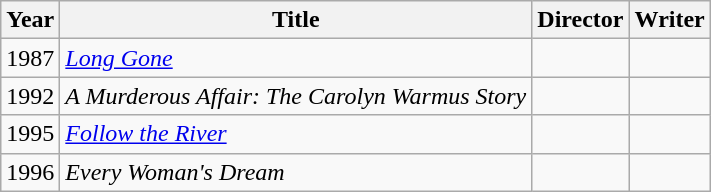<table class="wikitable">
<tr>
<th>Year</th>
<th>Title</th>
<th>Director</th>
<th>Writer</th>
</tr>
<tr>
<td>1987</td>
<td><em><a href='#'>Long Gone</a></em></td>
<td></td>
<td></td>
</tr>
<tr>
<td>1992</td>
<td><em>A Murderous Affair: The Carolyn Warmus Story</em></td>
<td></td>
<td></td>
</tr>
<tr>
<td>1995</td>
<td><em><a href='#'>Follow the River</a></em></td>
<td></td>
<td></td>
</tr>
<tr>
<td>1996</td>
<td><em>Every Woman's Dream</em></td>
<td></td>
<td></td>
</tr>
</table>
